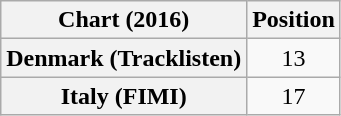<table class="wikitable plainrowheaders" style="text-align:center">
<tr>
<th scope="col">Chart (2016)</th>
<th scope="col">Position</th>
</tr>
<tr>
<th scope="row">Denmark (Tracklisten)</th>
<td>13</td>
</tr>
<tr>
<th scope="row">Italy (FIMI)</th>
<td>17</td>
</tr>
</table>
